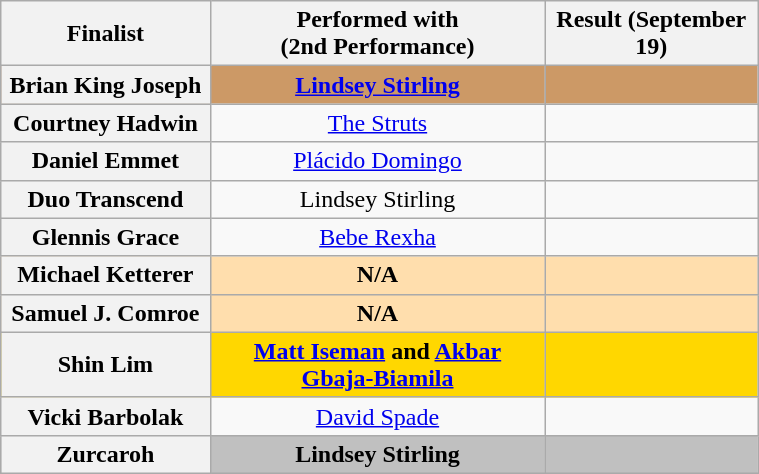<table class="wikitable sortable plainrowheaders" style="text-align:center" width="40%;">
<tr>
<th class="unsortable" style="width:10em;">Finalist</th>
<th class="unsortable" style="width:17em;">Performed with<br>(2nd Performance)</th>
<th style="width:10em;">Result (September 19)</th>
</tr>
<tr style="background:#c96">
<th scope="row"><strong>Brian King Joseph</strong></th>
<td><strong><a href='#'>Lindsey Stirling</a></strong> </td>
<td><strong></strong></td>
</tr>
<tr>
<th scope="row">Courtney Hadwin</th>
<td><a href='#'>The Struts</a></td>
<td></td>
</tr>
<tr>
<th scope="row">Daniel Emmet</th>
<td><a href='#'>Plácido Domingo</a></td>
<td></td>
</tr>
<tr>
<th scope="row">Duo Transcend</th>
<td>Lindsey Stirling </td>
<td></td>
</tr>
<tr>
<th scope="row">Glennis Grace</th>
<td><a href='#'>Bebe Rexha</a></td>
<td></td>
</tr>
<tr style="background:NavajoWhite">
<th scope="row"><strong>Michael Ketterer</strong></th>
<td><strong>N/A</strong></td>
<td><strong></strong></td>
</tr>
<tr style="background:NavajoWhite">
<th scope="row"><strong>Samuel J. Comroe</strong></th>
<td><strong>N/A</strong></td>
<td><strong></strong></td>
</tr>
<tr style="background:gold">
<th scope="row"><strong>Shin Lim</strong></th>
<td><strong><a href='#'>Matt Iseman</a> and <a href='#'>Akbar Gbaja-Biamila</a></strong></td>
<td><strong></strong></td>
</tr>
<tr>
<th scope="row">Vicki Barbolak</th>
<td><a href='#'>David Spade</a></td>
<td></td>
</tr>
<tr style="background:silver">
<th scope="row"><strong>Zurcaroh</strong></th>
<td><strong>Lindsey Stirling</strong></td>
<td><strong></strong></td>
</tr>
</table>
